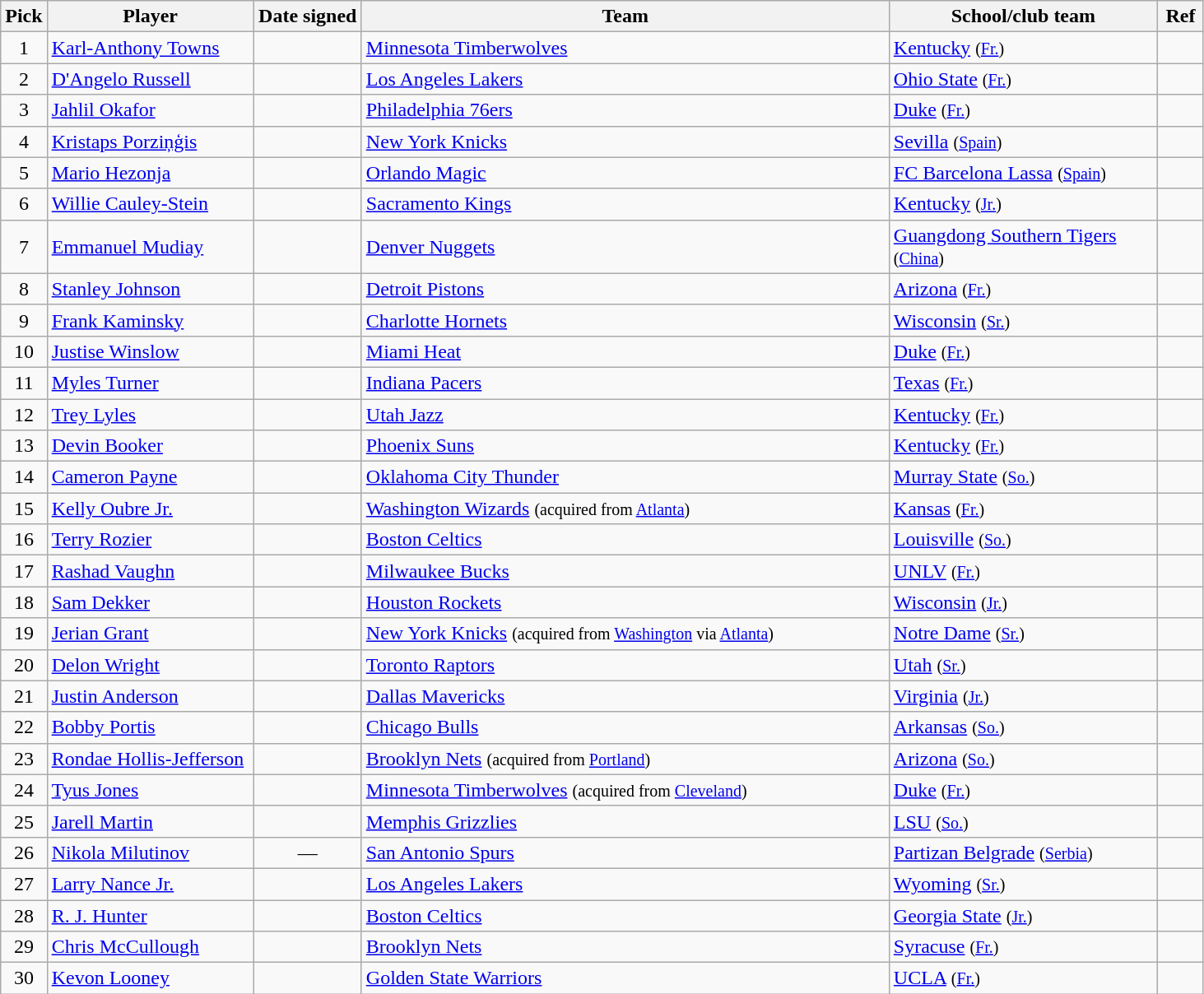<table class="wikitable sortable" style="text-align:left">
<tr>
<th style="width:30px">Pick</th>
<th style="width:160px">Player</th>
<th style="width:80px">Date signed</th>
<th style="width:420px">Team</th>
<th style="width:210px">School/club team</th>
<th class="unsortable" style="width:30px">Ref</th>
</tr>
<tr>
<td align=center>1</td>
<td><a href='#'>Karl-Anthony Towns</a></td>
<td align=center></td>
<td><a href='#'>Minnesota Timberwolves</a></td>
<td><a href='#'>Kentucky</a> <small>(<a href='#'>Fr.</a>)</small></td>
<td align=center></td>
</tr>
<tr>
<td align=center>2</td>
<td><a href='#'>D'Angelo Russell</a></td>
<td align=center></td>
<td><a href='#'>Los Angeles Lakers</a></td>
<td><a href='#'>Ohio State</a> <small>(<a href='#'>Fr.</a>)</small></td>
<td align=center></td>
</tr>
<tr>
<td align=center>3</td>
<td><a href='#'>Jahlil Okafor</a></td>
<td align=center></td>
<td><a href='#'>Philadelphia 76ers</a></td>
<td><a href='#'>Duke</a> <small>(<a href='#'>Fr.</a>)</small></td>
<td align=center></td>
</tr>
<tr>
<td align=center>4</td>
<td><a href='#'>Kristaps Porziņģis</a></td>
<td align=center></td>
<td><a href='#'>New York Knicks</a></td>
<td><a href='#'>Sevilla</a> <small>(<a href='#'>Spain</a>) </small></td>
<td align=center></td>
</tr>
<tr>
<td align=center>5</td>
<td><a href='#'>Mario Hezonja</a></td>
<td align=center></td>
<td><a href='#'>Orlando Magic</a></td>
<td><a href='#'>FC Barcelona Lassa</a> <small>(<a href='#'>Spain</a>)</small></td>
<td align=center></td>
</tr>
<tr>
<td align=center>6</td>
<td><a href='#'>Willie Cauley-Stein</a></td>
<td align=center></td>
<td><a href='#'>Sacramento Kings</a></td>
<td><a href='#'>Kentucky</a> <small>(<a href='#'>Jr.</a>)</small></td>
<td align=center></td>
</tr>
<tr>
<td align=center>7</td>
<td><a href='#'>Emmanuel Mudiay</a></td>
<td align=center></td>
<td><a href='#'>Denver Nuggets</a></td>
<td><a href='#'>Guangdong Southern Tigers</a> <small>(<a href='#'>China</a>)</small></td>
<td align=center></td>
</tr>
<tr>
<td align=center>8</td>
<td><a href='#'>Stanley Johnson</a></td>
<td align=center></td>
<td><a href='#'>Detroit Pistons</a></td>
<td><a href='#'>Arizona</a> <small>(<a href='#'>Fr.</a>)</small></td>
<td align=center></td>
</tr>
<tr>
<td align=center>9</td>
<td><a href='#'>Frank Kaminsky</a></td>
<td align=center></td>
<td><a href='#'>Charlotte Hornets</a></td>
<td><a href='#'>Wisconsin</a> <small>(<a href='#'>Sr.</a>)</small></td>
<td align=center></td>
</tr>
<tr>
<td align=center>10</td>
<td><a href='#'>Justise Winslow</a></td>
<td align=center></td>
<td><a href='#'>Miami Heat</a></td>
<td><a href='#'>Duke</a> <small>(<a href='#'>Fr.</a>)</small></td>
<td align=center></td>
</tr>
<tr>
<td align=center>11</td>
<td><a href='#'>Myles Turner</a></td>
<td align=center></td>
<td><a href='#'>Indiana Pacers</a></td>
<td><a href='#'>Texas</a> <small>(<a href='#'>Fr.</a>)</small></td>
<td align=center></td>
</tr>
<tr>
<td align=center>12</td>
<td><a href='#'>Trey Lyles</a></td>
<td align=center></td>
<td><a href='#'>Utah Jazz</a></td>
<td><a href='#'>Kentucky</a> <small>(<a href='#'>Fr.</a>)</small></td>
<td align=center></td>
</tr>
<tr>
<td align=center>13</td>
<td><a href='#'>Devin Booker</a></td>
<td align=center></td>
<td><a href='#'>Phoenix Suns</a></td>
<td><a href='#'>Kentucky</a> <small>(<a href='#'>Fr.</a>)</small></td>
<td align=center></td>
</tr>
<tr>
<td align=center>14</td>
<td><a href='#'>Cameron Payne</a></td>
<td align=center></td>
<td><a href='#'>Oklahoma City Thunder</a></td>
<td><a href='#'>Murray State</a> <small>(<a href='#'>So.</a>)</small></td>
<td align=center></td>
</tr>
<tr>
<td align=center>15</td>
<td><a href='#'>Kelly Oubre Jr.</a></td>
<td align=center></td>
<td><a href='#'>Washington Wizards</a> <small>(acquired from <a href='#'>Atlanta</a>)</small></td>
<td><a href='#'>Kansas</a> <small>(<a href='#'>Fr.</a>)</small></td>
<td align=center></td>
</tr>
<tr>
<td align=center>16</td>
<td><a href='#'>Terry Rozier</a></td>
<td align=center></td>
<td><a href='#'>Boston Celtics</a></td>
<td><a href='#'>Louisville</a> <small>(<a href='#'>So.</a>)</small></td>
<td align=center></td>
</tr>
<tr>
<td align=center>17</td>
<td><a href='#'>Rashad Vaughn</a></td>
<td align=center></td>
<td><a href='#'>Milwaukee Bucks</a></td>
<td><a href='#'>UNLV</a> <small>(<a href='#'>Fr.</a>)</small></td>
<td align=center></td>
</tr>
<tr>
<td align=center>18</td>
<td><a href='#'>Sam Dekker</a></td>
<td align=center></td>
<td><a href='#'>Houston Rockets</a></td>
<td><a href='#'>Wisconsin</a> <small>(<a href='#'>Jr.</a>)</small></td>
<td align=center></td>
</tr>
<tr>
<td align=center>19</td>
<td><a href='#'>Jerian Grant</a></td>
<td align=center></td>
<td><a href='#'>New York Knicks</a> <small>(acquired from <a href='#'>Washington</a> via <a href='#'>Atlanta</a>)</small></td>
<td><a href='#'>Notre Dame</a> <small>(<a href='#'>Sr.</a>)</small></td>
<td align=center></td>
</tr>
<tr>
<td align=center>20</td>
<td><a href='#'>Delon Wright</a></td>
<td align=center></td>
<td><a href='#'>Toronto Raptors</a></td>
<td><a href='#'>Utah</a> <small>(<a href='#'>Sr.</a>)</small></td>
<td align=center></td>
</tr>
<tr>
<td align=center>21</td>
<td><a href='#'>Justin Anderson</a></td>
<td align=center></td>
<td><a href='#'>Dallas Mavericks</a></td>
<td><a href='#'>Virginia</a> <small>(<a href='#'>Jr.</a>)</small></td>
<td align=center></td>
</tr>
<tr>
<td align=center>22</td>
<td><a href='#'>Bobby Portis</a></td>
<td align=center></td>
<td><a href='#'>Chicago Bulls</a></td>
<td><a href='#'>Arkansas</a> <small>(<a href='#'>So.</a>)</small></td>
<td align=center></td>
</tr>
<tr>
<td align=center>23</td>
<td><a href='#'>Rondae Hollis-Jefferson</a></td>
<td align=center></td>
<td><a href='#'>Brooklyn Nets</a> <small>(acquired from <a href='#'>Portland</a>)</small></td>
<td><a href='#'>Arizona</a> <small>(<a href='#'>So.</a>)</small></td>
<td align=center></td>
</tr>
<tr>
<td align=center>24</td>
<td><a href='#'>Tyus Jones</a></td>
<td align=center></td>
<td><a href='#'>Minnesota Timberwolves</a> <small>(acquired from <a href='#'>Cleveland</a>)</small></td>
<td><a href='#'>Duke</a> <small>(<a href='#'>Fr.</a>)</small></td>
<td align=center></td>
</tr>
<tr>
<td align=center>25</td>
<td><a href='#'>Jarell Martin</a></td>
<td align=center></td>
<td><a href='#'>Memphis Grizzlies</a></td>
<td><a href='#'>LSU</a> <small>(<a href='#'>So.</a>)</small></td>
<td align=center></td>
</tr>
<tr>
<td align=center>26</td>
<td><a href='#'>Nikola Milutinov</a></td>
<td align=center>—</td>
<td><a href='#'>San Antonio Spurs</a></td>
<td><a href='#'>Partizan Belgrade</a> <small>(<a href='#'>Serbia</a>)</small></td>
<td align=center></td>
</tr>
<tr>
<td align=center>27</td>
<td><a href='#'>Larry Nance Jr.</a></td>
<td align=center></td>
<td><a href='#'>Los Angeles Lakers</a></td>
<td><a href='#'>Wyoming</a> <small>(<a href='#'>Sr.</a>)</small></td>
<td align=center></td>
</tr>
<tr>
<td align=center>28</td>
<td><a href='#'>R. J. Hunter</a></td>
<td align=center></td>
<td><a href='#'>Boston Celtics</a></td>
<td><a href='#'>Georgia State</a> <small>(<a href='#'>Jr.</a>)</small></td>
<td align=center></td>
</tr>
<tr>
<td align=center>29</td>
<td><a href='#'>Chris McCullough</a></td>
<td align=center></td>
<td><a href='#'>Brooklyn Nets</a></td>
<td><a href='#'>Syracuse</a> <small>(<a href='#'>Fr.</a>)</small></td>
<td align=center></td>
</tr>
<tr>
<td align=center>30</td>
<td><a href='#'>Kevon Looney</a></td>
<td align=center></td>
<td><a href='#'>Golden State Warriors</a></td>
<td><a href='#'>UCLA</a> <small>(<a href='#'>Fr.</a>)</small></td>
<td align=center></td>
</tr>
</table>
